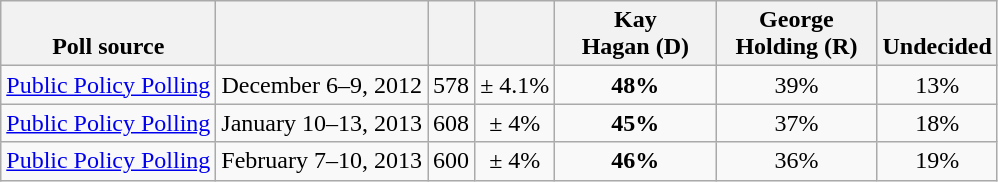<table class="wikitable" style="text-align:center">
<tr valign= bottom>
<th>Poll source</th>
<th></th>
<th></th>
<th></th>
<th style="width:100px;">Kay<br>Hagan (D)</th>
<th style="width:100px;">George<br>Holding (R)</th>
<th>Undecided</th>
</tr>
<tr>
<td align=left><a href='#'>Public Policy Polling</a></td>
<td>December 6–9, 2012</td>
<td>578</td>
<td>± 4.1%</td>
<td><strong>48%</strong></td>
<td>39%</td>
<td>13%</td>
</tr>
<tr>
<td align=left><a href='#'>Public Policy Polling</a></td>
<td>January 10–13, 2013</td>
<td>608</td>
<td>± 4%</td>
<td><strong>45%</strong></td>
<td>37%</td>
<td>18%</td>
</tr>
<tr>
<td align=left><a href='#'>Public Policy Polling</a></td>
<td>February 7–10, 2013</td>
<td>600</td>
<td>± 4%</td>
<td><strong>46%</strong></td>
<td>36%</td>
<td>19%</td>
</tr>
</table>
